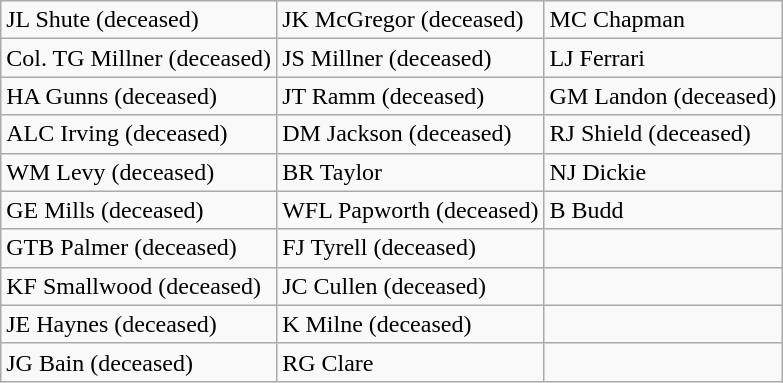<table class="wikitable">
<tr>
<td>JL Shute (deceased)</td>
<td>JK McGregor (deceased)</td>
<td>MC Chapman</td>
</tr>
<tr>
<td>Col. TG Millner (deceased)</td>
<td>JS Millner (deceased)</td>
<td>LJ Ferrari</td>
</tr>
<tr>
<td>HA Gunns (deceased)</td>
<td>JT Ramm (deceased)</td>
<td>GM Landon (deceased)</td>
</tr>
<tr>
<td>ALC Irving (deceased)</td>
<td>DM Jackson (deceased)</td>
<td>RJ Shield (deceased)</td>
</tr>
<tr>
<td>WM Levy (deceased)</td>
<td>BR Taylor</td>
<td>NJ Dickie</td>
</tr>
<tr>
<td>GE Mills (deceased)</td>
<td>WFL Papworth (deceased)</td>
<td>B Budd</td>
</tr>
<tr>
<td>GTB Palmer (deceased)</td>
<td>FJ Tyrell (deceased)</td>
<td></td>
</tr>
<tr>
<td>KF Smallwood (deceased)</td>
<td>JC Cullen (deceased)</td>
<td></td>
</tr>
<tr>
<td>JE Haynes (deceased)</td>
<td>K Milne (deceased)</td>
<td></td>
</tr>
<tr>
<td>JG Bain (deceased)</td>
<td>RG Clare</td>
<td></td>
</tr>
</table>
